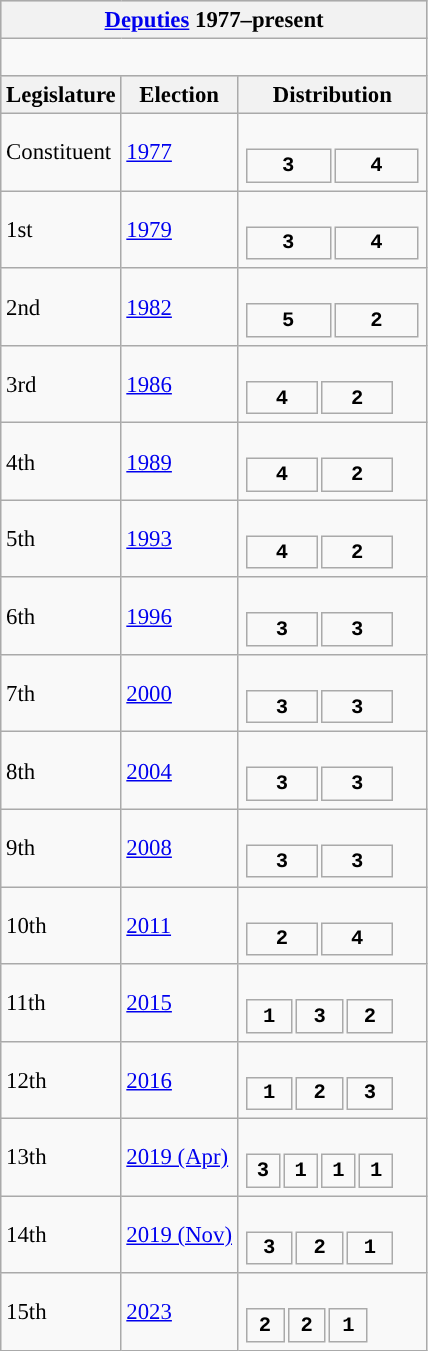<table class="wikitable" style="font-size:95%;">
<tr bgcolor="#CCCCCC">
<th colspan="3"><a href='#'>Deputies</a> 1977–present</th>
</tr>
<tr>
<td colspan="3"><br>










</td>
</tr>
<tr bgcolor="#CCCCCC">
<th>Legislature</th>
<th>Election</th>
<th>Distribution</th>
</tr>
<tr>
<td>Constituent</td>
<td><a href='#'>1977</a></td>
<td><br><table style="width:8.75em; font-size:90%; text-align:center; font-family:Courier New;">
<tr style="font-weight:bold">
<td style="background:">3</td>
<td style="background:">4</td>
</tr>
</table>
</td>
</tr>
<tr>
<td>1st</td>
<td><a href='#'>1979</a></td>
<td><br><table style="width:8.75em; font-size:90%; text-align:center; font-family:Courier New;">
<tr style="font-weight:bold">
<td style="background:">3</td>
<td style="background:">4</td>
</tr>
</table>
</td>
</tr>
<tr>
<td>2nd</td>
<td><a href='#'>1982</a></td>
<td><br><table style="width:8.75em; font-size:90%; text-align:center; font-family:Courier New;">
<tr style="font-weight:bold">
<td style="background:">5</td>
<td style="background:">2</td>
</tr>
</table>
</td>
</tr>
<tr>
<td>3rd</td>
<td><a href='#'>1986</a></td>
<td><br><table style="width:7.5em; font-size:90%; text-align:center; font-family:Courier New;">
<tr style="font-weight:bold">
<td style="background:">4</td>
<td style="background:">2</td>
</tr>
</table>
</td>
</tr>
<tr>
<td>4th</td>
<td><a href='#'>1989</a></td>
<td><br><table style="width:7.5em; font-size:90%; text-align:center; font-family:Courier New;">
<tr style="font-weight:bold">
<td style="background:">4</td>
<td style="background:">2</td>
</tr>
</table>
</td>
</tr>
<tr>
<td>5th</td>
<td><a href='#'>1993</a></td>
<td><br><table style="width:7.5em; font-size:90%; text-align:center; font-family:Courier New;">
<tr style="font-weight:bold">
<td style="background:">4</td>
<td style="background:">2</td>
</tr>
</table>
</td>
</tr>
<tr>
<td>6th</td>
<td><a href='#'>1996</a></td>
<td><br><table style="width:7.5em; font-size:90%; text-align:center; font-family:Courier New;">
<tr style="font-weight:bold">
<td style="background:">3</td>
<td style="background:">3</td>
</tr>
</table>
</td>
</tr>
<tr>
<td>7th</td>
<td><a href='#'>2000</a></td>
<td><br><table style="width:7.5em; font-size:90%; text-align:center; font-family:Courier New;">
<tr style="font-weight:bold">
<td style="background:">3</td>
<td style="background:">3</td>
</tr>
</table>
</td>
</tr>
<tr>
<td>8th</td>
<td><a href='#'>2004</a></td>
<td><br><table style="width:7.5em; font-size:90%; text-align:center; font-family:Courier New;">
<tr style="font-weight:bold">
<td style="background:">3</td>
<td style="background:">3</td>
</tr>
</table>
</td>
</tr>
<tr>
<td>9th</td>
<td><a href='#'>2008</a></td>
<td><br><table style="width:7.5em; font-size:90%; text-align:center; font-family:Courier New;">
<tr style="font-weight:bold">
<td style="background:">3</td>
<td style="background:">3</td>
</tr>
</table>
</td>
</tr>
<tr>
<td>10th</td>
<td><a href='#'>2011</a></td>
<td><br><table style="width:7.5em; font-size:90%; text-align:center; font-family:Courier New;">
<tr style="font-weight:bold">
<td style="background:">2</td>
<td style="background:">4</td>
</tr>
</table>
</td>
</tr>
<tr>
<td>11th</td>
<td><a href='#'>2015</a></td>
<td><br><table style="width:7.5em; font-size:90%; text-align:center; font-family:Courier New;">
<tr style="font-weight:bold">
<td style="background:">1</td>
<td style="background:">3</td>
<td style="background:">2</td>
</tr>
</table>
</td>
</tr>
<tr>
<td>12th</td>
<td><a href='#'>2016</a></td>
<td><br><table style="width:7.5em; font-size:90%; text-align:center; font-family:Courier New;">
<tr style="font-weight:bold">
<td style="background:">1</td>
<td style="background:">2</td>
<td style="background:">3</td>
</tr>
</table>
</td>
</tr>
<tr>
<td>13th</td>
<td><a href='#'>2019 (Apr)</a></td>
<td><br><table style="width:7.5em; font-size:90%; text-align:center; font-family:Courier New;">
<tr style="font-weight:bold">
<td style="background:">3</td>
<td style="background:">1</td>
<td style="background:">1</td>
<td style="background:">1</td>
</tr>
</table>
</td>
</tr>
<tr>
<td>14th</td>
<td><a href='#'>2019 (Nov)</a></td>
<td><br><table style="width:7.5em; font-size:90%; text-align:center; font-family:Courier New;">
<tr style="font-weight:bold">
<td style="background:">3</td>
<td style="background:">2</td>
<td style="background:">1</td>
</tr>
</table>
</td>
</tr>
<tr>
<td>15th</td>
<td><a href='#'>2023</a></td>
<td><br><table style="width:6.25em; font-size:90%; text-align:center; font-family:Courier New;">
<tr style="font-weight:bold">
<td style="background:">2</td>
<td style="background:">2</td>
<td style="background:">1</td>
</tr>
</table>
</td>
</tr>
</table>
